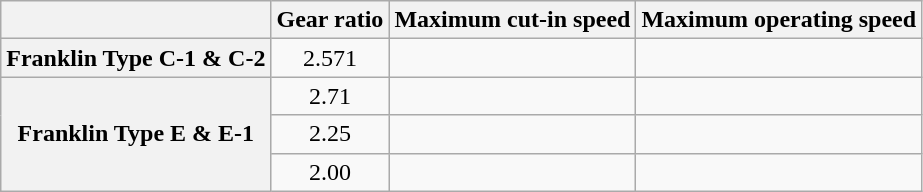<table class=wikitable style=text-align:center>
<tr>
<th></th>
<th scope=col>Gear ratio</th>
<th scope=col>Maximum cut-in speed</th>
<th scope=col>Maximum operating speed</th>
</tr>
<tr>
<th scope=row>Franklin Type C-1 & C-2</th>
<td>2.571</td>
<td></td>
<td></td>
</tr>
<tr>
<th rowspan="3" scope=row>Franklin Type E & E-1</th>
<td>2.71</td>
<td></td>
<td></td>
</tr>
<tr>
<td>2.25</td>
<td></td>
<td></td>
</tr>
<tr>
<td>2.00</td>
<td></td>
<td></td>
</tr>
</table>
